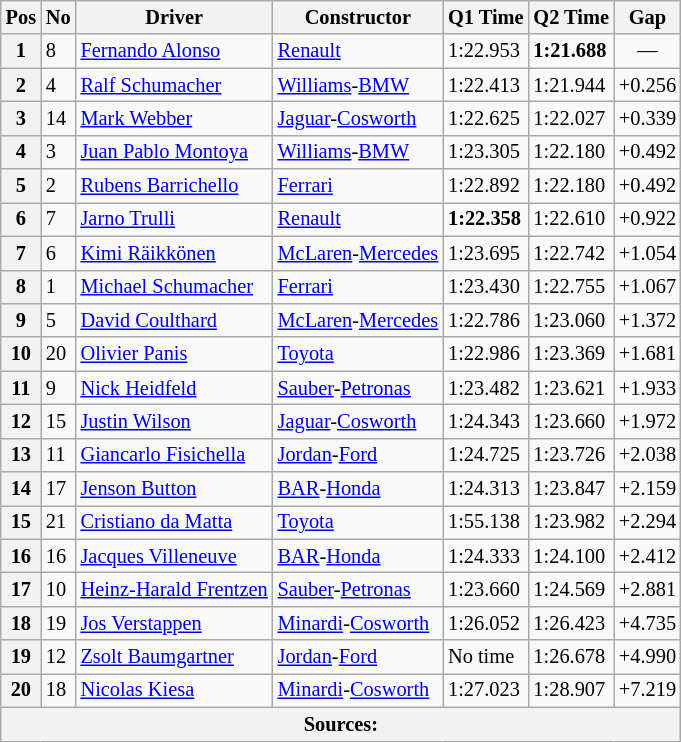<table class="wikitable sortable" style="font-size: 85%;">
<tr>
<th>Pos</th>
<th>No</th>
<th>Driver</th>
<th>Constructor</th>
<th>Q1 Time</th>
<th>Q2 Time</th>
<th>Gap</th>
</tr>
<tr>
<th>1</th>
<td>8</td>
<td> <a href='#'>Fernando Alonso</a></td>
<td><a href='#'>Renault</a></td>
<td>1:22.953</td>
<td><strong>1:21.688</strong></td>
<td align="center">—</td>
</tr>
<tr>
<th>2</th>
<td>4</td>
<td> <a href='#'>Ralf Schumacher</a></td>
<td><a href='#'>Williams</a>-<a href='#'>BMW</a></td>
<td>1:22.413</td>
<td>1:21.944</td>
<td>+0.256</td>
</tr>
<tr>
<th>3</th>
<td>14</td>
<td> <a href='#'>Mark Webber</a></td>
<td><a href='#'>Jaguar</a>-<a href='#'>Cosworth</a></td>
<td>1:22.625</td>
<td>1:22.027</td>
<td>+0.339</td>
</tr>
<tr>
<th>4</th>
<td>3</td>
<td> <a href='#'>Juan Pablo Montoya</a></td>
<td><a href='#'>Williams</a>-<a href='#'>BMW</a></td>
<td>1:23.305</td>
<td>1:22.180</td>
<td>+0.492</td>
</tr>
<tr>
<th>5</th>
<td>2</td>
<td> <a href='#'>Rubens Barrichello</a></td>
<td><a href='#'>Ferrari</a></td>
<td>1:22.892</td>
<td>1:22.180</td>
<td>+0.492</td>
</tr>
<tr>
<th>6</th>
<td>7</td>
<td> <a href='#'>Jarno Trulli</a></td>
<td><a href='#'>Renault</a></td>
<td><strong>1:22.358</strong></td>
<td>1:22.610</td>
<td>+0.922</td>
</tr>
<tr>
<th>7</th>
<td>6</td>
<td> <a href='#'>Kimi Räikkönen</a></td>
<td><a href='#'>McLaren</a>-<a href='#'>Mercedes</a></td>
<td>1:23.695</td>
<td>1:22.742</td>
<td>+1.054</td>
</tr>
<tr>
<th>8</th>
<td>1</td>
<td> <a href='#'>Michael Schumacher</a></td>
<td><a href='#'>Ferrari</a></td>
<td>1:23.430</td>
<td>1:22.755</td>
<td>+1.067</td>
</tr>
<tr>
<th>9</th>
<td>5</td>
<td> <a href='#'>David Coulthard</a></td>
<td><a href='#'>McLaren</a>-<a href='#'>Mercedes</a></td>
<td>1:22.786</td>
<td>1:23.060</td>
<td>+1.372</td>
</tr>
<tr>
<th>10</th>
<td>20</td>
<td> <a href='#'>Olivier Panis</a></td>
<td><a href='#'>Toyota</a></td>
<td>1:22.986</td>
<td>1:23.369</td>
<td>+1.681</td>
</tr>
<tr>
<th>11</th>
<td>9</td>
<td> <a href='#'>Nick Heidfeld</a></td>
<td><a href='#'>Sauber</a>-<a href='#'>Petronas</a></td>
<td>1:23.482</td>
<td>1:23.621</td>
<td>+1.933</td>
</tr>
<tr>
<th>12</th>
<td>15</td>
<td> <a href='#'>Justin Wilson</a></td>
<td><a href='#'>Jaguar</a>-<a href='#'>Cosworth</a></td>
<td>1:24.343</td>
<td>1:23.660</td>
<td>+1.972</td>
</tr>
<tr>
<th>13</th>
<td>11</td>
<td> <a href='#'>Giancarlo Fisichella</a></td>
<td><a href='#'>Jordan</a>-<a href='#'>Ford</a></td>
<td>1:24.725</td>
<td>1:23.726</td>
<td>+2.038</td>
</tr>
<tr>
<th>14</th>
<td>17</td>
<td> <a href='#'>Jenson Button</a></td>
<td><a href='#'>BAR</a>-<a href='#'>Honda</a></td>
<td>1:24.313</td>
<td>1:23.847</td>
<td>+2.159</td>
</tr>
<tr>
<th>15</th>
<td>21</td>
<td> <a href='#'>Cristiano da Matta</a></td>
<td><a href='#'>Toyota</a></td>
<td>1:55.138</td>
<td>1:23.982</td>
<td>+2.294</td>
</tr>
<tr>
<th>16</th>
<td>16</td>
<td> <a href='#'>Jacques Villeneuve</a></td>
<td><a href='#'>BAR</a>-<a href='#'>Honda</a></td>
<td>1:24.333</td>
<td>1:24.100</td>
<td>+2.412</td>
</tr>
<tr>
<th>17</th>
<td>10</td>
<td> <a href='#'>Heinz-Harald Frentzen</a></td>
<td><a href='#'>Sauber</a>-<a href='#'>Petronas</a></td>
<td>1:23.660</td>
<td>1:24.569</td>
<td>+2.881</td>
</tr>
<tr>
<th>18</th>
<td>19</td>
<td> <a href='#'>Jos Verstappen</a></td>
<td><a href='#'>Minardi</a>-<a href='#'>Cosworth</a></td>
<td>1:26.052</td>
<td>1:26.423</td>
<td>+4.735</td>
</tr>
<tr>
<th>19</th>
<td>12</td>
<td> <a href='#'>Zsolt Baumgartner</a></td>
<td><a href='#'>Jordan</a>-<a href='#'>Ford</a></td>
<td>No time</td>
<td>1:26.678</td>
<td>+4.990</td>
</tr>
<tr>
<th>20</th>
<td>18</td>
<td> <a href='#'>Nicolas Kiesa</a></td>
<td><a href='#'>Minardi</a>-<a href='#'>Cosworth</a></td>
<td>1:27.023</td>
<td>1:28.907</td>
<td>+7.219</td>
</tr>
<tr>
<th colspan="7">Sources:</th>
</tr>
</table>
